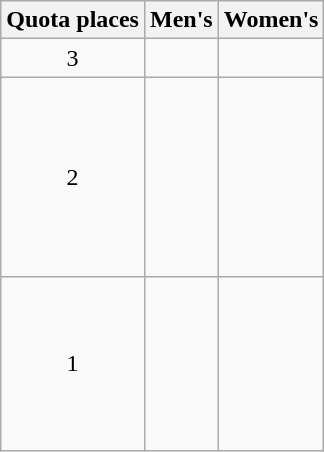<table class="wikitable">
<tr>
<th>Quota places</th>
<th>Men's</th>
<th>Women's</th>
</tr>
<tr>
<td align=center>3</td>
<td></td>
<td></td>
</tr>
<tr>
<td align=center>2</td>
<td><br><br><br><br><br><br><br></td>
<td><br><br><br></td>
</tr>
<tr>
<td align=center>1</td>
<td><br><br><br></td>
<td><br><br><br><br><br><br></td>
</tr>
</table>
